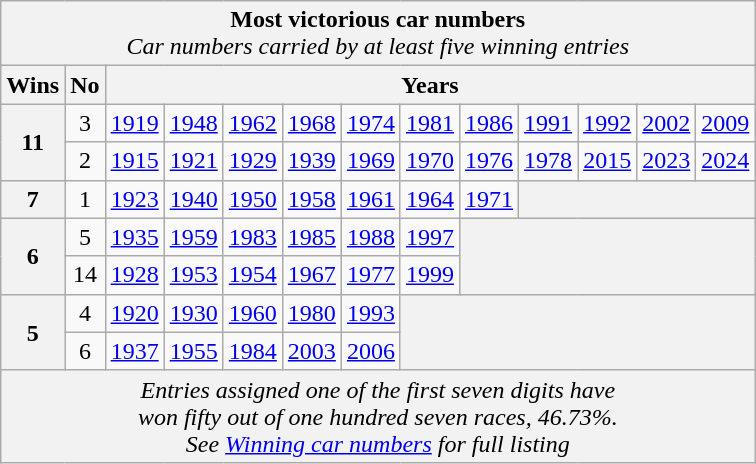<table class="wikitable">
<tr>
<td style="background:#F2F2F2;" align="center" colspan="13"><strong>Most victorious car numbers</strong><br><em>Car numbers carried by at least five winning entries</em></td>
</tr>
<tr>
<th><strong>Wins</strong></th>
<th><strong>No</strong></th>
<td style="background:#F2F2F2;" align="center" colspan="11"><strong>Years</strong></td>
</tr>
<tr>
<td style="background:#F2F2F2;" align="center" rowspan="2"><strong>11</strong></td>
<td align="center">3</td>
<td align="center"><a href='#'>1919</a></td>
<td align="center"><a href='#'>1948</a></td>
<td align="center"><a href='#'>1962</a></td>
<td align="center"><a href='#'>1968</a></td>
<td align="center"><a href='#'>1974</a></td>
<td align="center"><a href='#'>1981</a></td>
<td align="center"><a href='#'>1986</a></td>
<td align="center"><a href='#'>1991</a></td>
<td align="center"><a href='#'>1992</a></td>
<td align="center"><a href='#'>2002</a></td>
<td align="center"><a href='#'>2009</a></td>
</tr>
<tr>
<td align="center">2</td>
<td align="center"><a href='#'>1915</a></td>
<td align="center"><a href='#'>1921</a></td>
<td align="center"><a href='#'>1929</a></td>
<td align="center"><a href='#'>1939</a></td>
<td align="center"><a href='#'>1969</a></td>
<td align="center"><a href='#'>1970</a></td>
<td align="center"><a href='#'>1976</a></td>
<td align="center"><a href='#'>1978</a></td>
<td align="center"><a href='#'>2015</a></td>
<td align="center"><a href='#'>2023</a></td>
<td align="center"><a href='#'>2024</a></td>
</tr>
<tr>
<td style="background:#F2F2F2;" align="center"><strong>7</strong></td>
<td align="center">1</td>
<td align="center"><a href='#'>1923</a></td>
<td align="center"><a href='#'>1940</a></td>
<td align="center"><a href='#'>1950</a></td>
<td align="center"><a href='#'>1958</a></td>
<td align="center"><a href='#'>1961</a></td>
<td align="center"><a href='#'>1964</a></td>
<td align="center"><a href='#'>1971</a></td>
<td style="background:#F2F2F2;" align="center" colspan="4"> </td>
</tr>
<tr>
<td style="background:#F2F2F2;" align="center" rowspan="2"><strong>6</strong></td>
<td align="center">5</td>
<td align="center"><a href='#'>1935</a></td>
<td align="center"><a href='#'>1959</a></td>
<td align="center"><a href='#'>1983</a></td>
<td align="center"><a href='#'>1985</a></td>
<td align="center"><a href='#'>1988</a></td>
<td align="center"><a href='#'>1997</a></td>
<td style="background:#F2F2F2;" align="center" rowspan="2" colspan="5"> </td>
</tr>
<tr>
<td align="center">14</td>
<td align="center"><a href='#'>1928</a></td>
<td align="center"><a href='#'>1953</a></td>
<td align="center"><a href='#'>1954</a></td>
<td align="center"><a href='#'>1967</a></td>
<td align="center"><a href='#'>1977</a></td>
<td align="center"><a href='#'>1999</a></td>
</tr>
<tr>
<td style="background:#F2F2F2;" align="center" rowspan="2"><strong>5</strong></td>
<td align="center">4</td>
<td align="center"><a href='#'>1920</a></td>
<td align="center"><a href='#'>1930</a></td>
<td align="center"><a href='#'>1960</a></td>
<td align="center"><a href='#'>1980</a></td>
<td align="center"><a href='#'>1993</a></td>
<td style="background:#F2F2F2;" align="center" rowspan="2" colspan="6"> </td>
</tr>
<tr>
<td align="center">6</td>
<td align="center"><a href='#'>1937</a></td>
<td align="center"><a href='#'>1955</a></td>
<td align="center"><a href='#'>1984</a></td>
<td align="center"><a href='#'>2003</a></td>
<td align="center"><a href='#'>2006</a></td>
</tr>
<tr>
<td style="background:#F2F2F2;" align="center" colspan="13"><em>Entries assigned one of the first seven digits have<br>won fifty out of one hundred seven races, 46.73%.</em><br><em>See <a href='#'>Winning car numbers</a> for full listing</em></td>
</tr>
</table>
